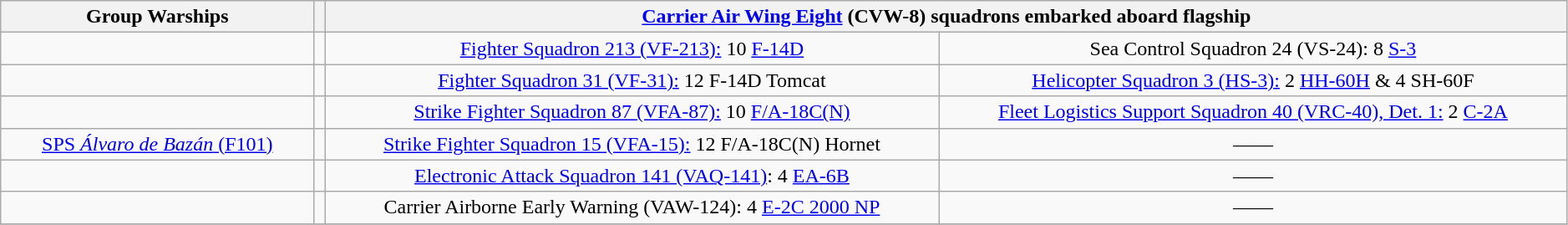<table class="wikitable" style="text-align:center" width=99%>
<tr>
<th colspan="1" width="20%" align="center">Group Warships</th>
<th colspan="1" width="0%" align="center"></th>
<th colspan="2" align="center"><a href='#'>Carrier Air Wing Eight</a> (CVW-8) squadrons embarked aboard flagship </th>
</tr>
<tr>
<td></td>
<td></td>
<td><a href='#'>Fighter Squadron 213 (VF-213):</a> 10 <a href='#'>F-14D</a></td>
<td>Sea Control Squadron 24 (VS-24):  8 <a href='#'>S-3</a></td>
</tr>
<tr>
<td></td>
<td></td>
<td><a href='#'>Fighter Squadron 31 (VF-31):</a> 12 F-14D Tomcat</td>
<td><a href='#'>Helicopter Squadron 3 (HS-3):</a> 2 <a href='#'>HH-60H</a> & 4 SH-60F</td>
</tr>
<tr>
<td></td>
<td></td>
<td><a href='#'>Strike Fighter Squadron 87 (VFA-87):</a> 10 <a href='#'>F/A-18C(N)</a></td>
<td><a href='#'>Fleet Logistics Support Squadron 40 (VRC-40), Det. 1:</a> 2 <a href='#'>C-2A</a></td>
</tr>
<tr>
<td><a href='#'>SPS <em>Álvaro de Bazán</em> (F101)</a></td>
<td></td>
<td><a href='#'>Strike Fighter Squadron 15 (VFA-15):</a> 12 F/A-18C(N) Hornet</td>
<td>——</td>
</tr>
<tr>
<td></td>
<td></td>
<td><a href='#'>Electronic Attack Squadron 141 (VAQ-141)</a>:  4 <a href='#'>EA-6B</a></td>
<td>——</td>
</tr>
<tr>
<td></td>
<td></td>
<td>Carrier Airborne Early Warning (VAW-124):  4 <a href='#'>E-2C 2000 NP</a></td>
<td>——</td>
</tr>
<tr>
</tr>
</table>
